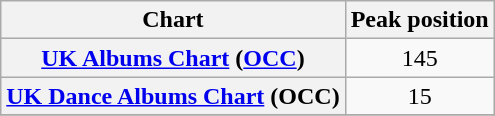<table class="wikitable sortable plainrowheaders" style="text-align:center">
<tr>
<th scope="col">Chart</th>
<th scope="col">Peak position</th>
</tr>
<tr>
<th scope="row"><a href='#'>UK Albums Chart</a> (<a href='#'>OCC</a>)</th>
<td>145</td>
</tr>
<tr>
<th scope="row"><a href='#'>UK Dance Albums Chart</a> (OCC)</th>
<td>15</td>
</tr>
<tr>
</tr>
</table>
